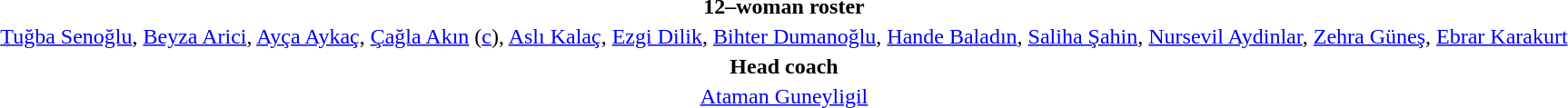<table style="text-align: center; margin-top: 2em; margin-left: auto; margin-right: auto">
<tr>
<td><strong>12–woman roster</strong></td>
</tr>
<tr>
<td><a href='#'>Tuğba Senoğlu</a>, <a href='#'>Beyza Arici</a>, <a href='#'>Ayça Aykaç</a>, <a href='#'>Çağla Akın</a> (<a href='#'>c</a>), <a href='#'>Aslı Kalaç</a>, <a href='#'>Ezgi Dilik</a>, <a href='#'>Bihter Dumanoğlu</a>, <a href='#'>Hande Baladın</a>, <a href='#'>Saliha Şahin</a>, <a href='#'>Nursevil Aydinlar</a>, <a href='#'>Zehra Güneş</a>, <a href='#'>Ebrar Karakurt</a></td>
</tr>
<tr>
<td><strong>Head coach</strong></td>
</tr>
<tr>
<td><a href='#'>Ataman Guneyligil</a></td>
</tr>
</table>
